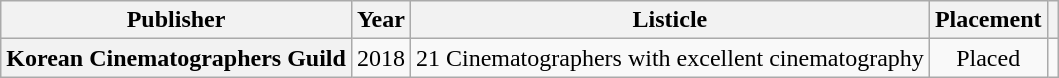<table class="wikitable plainrowheaders sortable" style="text-align:center">
<tr>
<th scope="col">Publisher</th>
<th scope="col">Year</th>
<th scope="col">Listicle</th>
<th scope="col">Placement</th>
<th scope="col" class="unsortable"></th>
</tr>
<tr>
<th rowspan="2" scope="row">Korean Cinematographers Guild</th>
<td>2018</td>
<td style="text-align:left">21 Cinematographers with excellent cinematography</td>
<td>Placed</td>
<td></td>
</tr>
</table>
